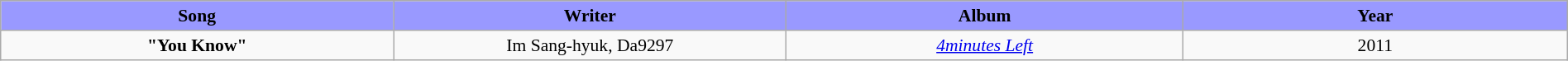<table class="wikitable" style="margin:0.5em auto; clear:both; font-size:.9em; text-align:center; width:100%">
<tr>
<th width="500" style="background: #99F;">Song</th>
<th width="500" style="background: #99F;">Writer</th>
<th width="500" style="background: #99F;">Album</th>
<th width="500" style="background: #99F;">Year</th>
</tr>
<tr>
<td><strong>"You Know"</strong></td>
<td>Im Sang-hyuk, Da9297</td>
<td><em><a href='#'>4minutes Left</a></em></td>
<td>2011</td>
</tr>
</table>
